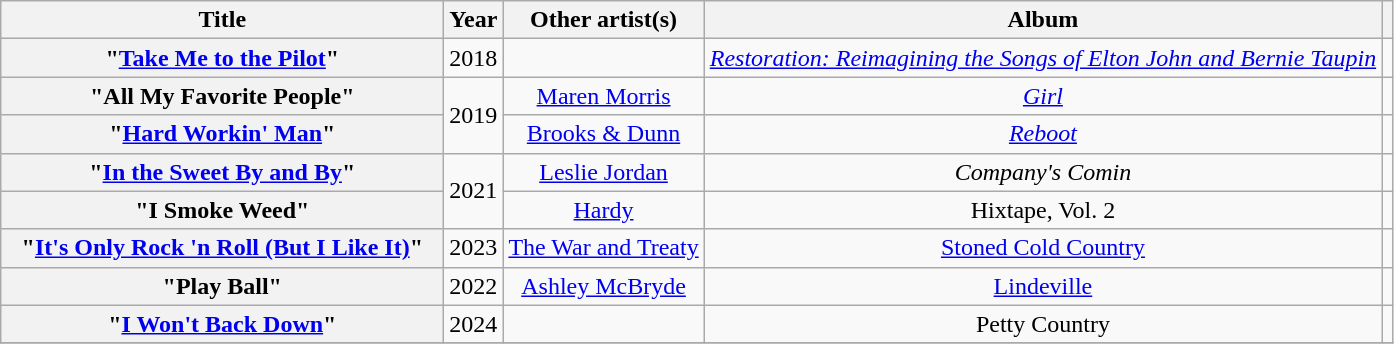<table class="wikitable plainrowheaders" style="text-align:center;">
<tr>
<th scope="col" style="width:18em;">Title</th>
<th scope="col">Year</th>
<th scope="col">Other artist(s)</th>
<th scope="col">Album</th>
<th scope="col"></th>
</tr>
<tr>
<th scope="row">"<a href='#'>Take Me to the Pilot</a>"</th>
<td>2018</td>
<td></td>
<td><em><a href='#'>Restoration: Reimagining the Songs of Elton John and Bernie Taupin</a></em></td>
<td></td>
</tr>
<tr>
<th scope="row">"All My Favorite People"</th>
<td rowspan="2">2019</td>
<td><a href='#'>Maren Morris</a></td>
<td><em><a href='#'>Girl</a></em></td>
<td></td>
</tr>
<tr>
<th scope="row">"<a href='#'>Hard Workin' Man</a>"</th>
<td><a href='#'>Brooks & Dunn</a></td>
<td><em><a href='#'>Reboot</a></em></td>
<td></td>
</tr>
<tr>
<th scope="row">"<a href='#'>In the Sweet By and By</a>"</th>
<td rowspan=2>2021</td>
<td><a href='#'>Leslie Jordan</a></td>
<td><em>Company's Comin<strong></td>
<td></td>
</tr>
<tr>
<th scope="row">"I Smoke Weed"</th>
<td><a href='#'>Hardy</a></td>
<td></em>Hixtape, Vol. 2<em></td>
</tr>
<tr>
<th scope="row">"<a href='#'>It's Only Rock 'n Roll (But I Like It)</a>"</th>
<td>2023</td>
<td><a href='#'>The War and Treaty</a></td>
<td></em><a href='#'>Stoned Cold Country</a><em></td>
<td></td>
</tr>
<tr>
<th scope="row">"Play Ball"</th>
<td>2022</td>
<td><a href='#'>Ashley McBryde</a></td>
<td></em><a href='#'>Lindeville</a><em></td>
<td></td>
</tr>
<tr>
<th scope="row">"<a href='#'>I Won't Back Down</a>"</th>
<td>2024</td>
<td></td>
<td></em>Petty Country<em></td>
<td></td>
</tr>
<tr>
</tr>
</table>
